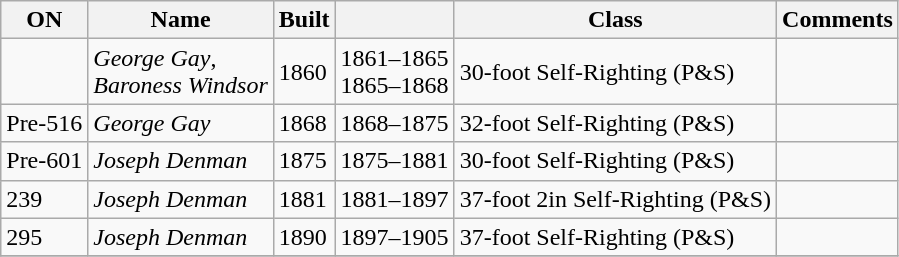<table class="wikitable">
<tr>
<th>ON</th>
<th>Name</th>
<th>Built</th>
<th></th>
<th>Class</th>
<th>Comments</th>
</tr>
<tr>
<td></td>
<td><em>George Gay</em>,<br><em>Baroness Windsor</em></td>
<td>1860</td>
<td>1861–1865<br>1865–1868</td>
<td>30-foot Self-Righting (P&S)</td>
<td></td>
</tr>
<tr>
<td>Pre-516</td>
<td><em>George Gay</em></td>
<td>1868</td>
<td>1868–1875</td>
<td>32-foot Self-Righting (P&S)</td>
<td></td>
</tr>
<tr>
<td>Pre-601</td>
<td><em>Joseph Denman</em></td>
<td>1875</td>
<td>1875–1881</td>
<td>30-foot Self-Righting (P&S)</td>
<td></td>
</tr>
<tr>
<td>239</td>
<td><em>Joseph Denman</em></td>
<td>1881</td>
<td>1881–1897</td>
<td>37-foot 2in Self-Righting (P&S)</td>
<td></td>
</tr>
<tr>
<td>295</td>
<td><em>Joseph Denman</em></td>
<td>1890</td>
<td>1897–1905</td>
<td>37-foot Self-Righting (P&S)</td>
<td></td>
</tr>
<tr>
</tr>
</table>
